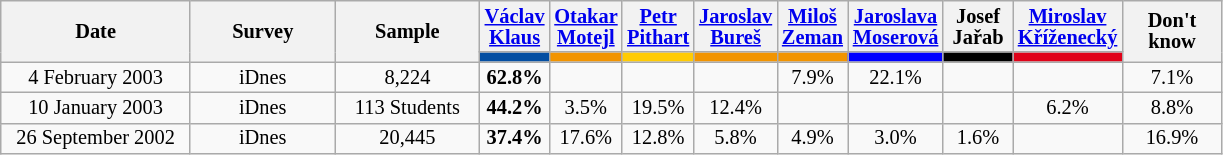<table class="wikitable" style=text-align:center;font-size:85%;line-height:14px;">
<tr>
<th style="width:120px;" rowspan="2">Date</th>
<th style="width:90px;" rowspan="2">Survey</th>
<th style="width:90px;" rowspan="2">Sample</th>
<th><a href='#'>Václav Klaus</a><br><small></small></th>
<th><a href='#'>Otakar Motejl</a><br><small></small></th>
<th><a href='#'>Petr Pithart</a><br><small></small></th>
<th><a href='#'>Jaroslav Bureš</a><br><small></small></th>
<th><a href='#'>Miloš Zeman</a><br><small></small></th>
<th><a href='#'>Jaroslava Moserová</a> <br><small></small></th>
<th>Josef Jařab<br><small></small></th>
<th><a href='#'>Miroslav Kříženecký</a><br><small></small></th>
<th style="width:60px;" rowspan="2">Don't know</th>
</tr>
<tr>
<th style="background:#034EA2; width:40px;"></th>
<th style="background:#F29400; width:40px;"></th>
<th style="background:#FFCB03; width:40px;"></th>
<th style="background:#F29400; width:40px;"></th>
<th style="background:#F29400; width:40px;"></th>
<th style="background:#0000FF; width:40px;"></th>
<th style="background:#000000; width:40px;"></th>
<th style="background:#E00219; width:40px;"></th>
</tr>
<tr>
<td>4 February 2003</td>
<td>iDnes</td>
<td>8,224</td>
<td><strong>62.8%</strong></td>
<td></td>
<td></td>
<td></td>
<td>7.9%</td>
<td>22.1%</td>
<td></td>
<td></td>
<td>7.1%</td>
</tr>
<tr>
<td>10 January 2003</td>
<td>iDnes</td>
<td>113 Students</td>
<td><strong>44.2%</strong></td>
<td>3.5%</td>
<td>19.5%</td>
<td>12.4%</td>
<td></td>
<td></td>
<td></td>
<td>6.2%</td>
<td>8.8%</td>
</tr>
<tr>
<td>26 September 2002</td>
<td>iDnes</td>
<td>20,445</td>
<td><strong>37.4%</strong></td>
<td>17.6%</td>
<td>12.8%</td>
<td>5.8%</td>
<td>4.9%</td>
<td>3.0%</td>
<td>1.6%</td>
<td></td>
<td>16.9%</td>
</tr>
</table>
